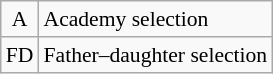<table class=wikitable style=font-size:90%>
<tr>
<td align=center>A</td>
<td>Academy selection</td>
</tr>
<tr>
<td align=center>FD</td>
<td>Father–daughter selection</td>
</tr>
</table>
